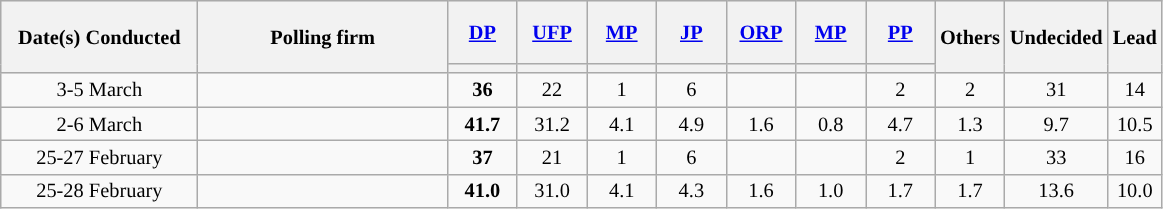<table class="wikitable sortable" style="text-align:center; font-size:85%; line-height:16px; margin:0;">
<tr style="height:42px; background-color:#E9E9E9; border 1px solid #aaaaaa;">
<th style="width:125px;" rowspan="2">Date(s) Conducted</th>
<th style="width:160px;" rowspan="2">Polling firm</th>
<th class="unsortable" style="width:40px;"><a href='#'>DP</a></th>
<th class="unsortable" style="width:40px;"><a href='#'>UFP</a></th>
<th class="unsortable" style="width:40px;"><a href='#'>MP</a></th>
<th class="unsortable" style="width:40px;"><a href='#'>JP</a></th>
<th class="unsortable" style="width:40px;"><a href='#'>ORP</a></th>
<th class="unsortable" style="width:40px;"><a href='#'>MP</a></th>
<th class="unsortable" style="width:40px;"><a href='#'>PP</a></th>
<th style="width:30px;" rowspan="2" class="unsortable">Others</th>
<th style="width:30px;" rowspan="2" class="unsortable">Undecided</th>
<th style="width:30px;" rowspan="2" class="unsortable">Lead</th>
</tr>
<tr>
<th style="background:"></th>
<th style="background:"></th>
<th style="background:"></th>
<th style="background:"></th>
<th style="background:"></th>
<th style="background:"></th>
<th style="background:"></th>
</tr>
<tr>
<td data-sort-value="2020-03-07">3-5 March</td>
<td></td>
<td><strong>36</strong></td>
<td>22</td>
<td>1</td>
<td>6</td>
<td></td>
<td></td>
<td>2</td>
<td>2</td>
<td>31</td>
<td style="background:">14</td>
</tr>
<tr>
<td data-sort-value="2020-03-09">2-6 March</td>
<td></td>
<td><strong>41.7</strong></td>
<td>31.2</td>
<td>4.1</td>
<td>4.9</td>
<td>1.6</td>
<td>0.8</td>
<td>4.7</td>
<td>1.3</td>
<td>9.7</td>
<td style="background:">10.5</td>
</tr>
<tr>
<td data-sort-value="2020-02-28">25-27 February</td>
<td></td>
<td><strong>37</strong></td>
<td>21</td>
<td>1</td>
<td>6</td>
<td></td>
<td></td>
<td>2</td>
<td>1</td>
<td>33</td>
<td style="background:">16</td>
</tr>
<tr>
<td data-sort-value="2020-03-02">25-28 February</td>
<td></td>
<td><strong>41.0</strong></td>
<td>31.0</td>
<td>4.1</td>
<td>4.3</td>
<td>1.6</td>
<td>1.0</td>
<td>1.7</td>
<td>1.7</td>
<td>13.6</td>
<td style="background:">10.0</td>
</tr>
</table>
